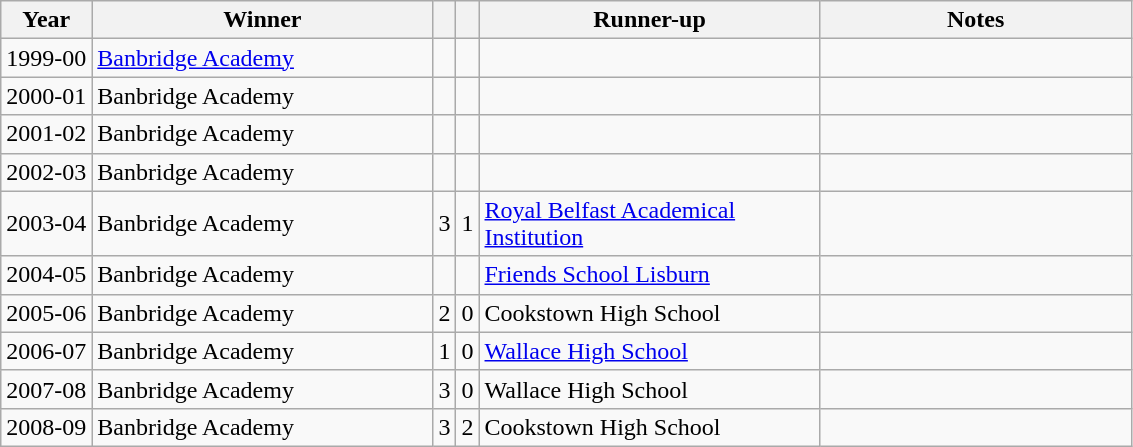<table class="wikitable">
<tr>
<th>Year</th>
<th>Winner</th>
<th></th>
<th></th>
<th>Runner-up</th>
<th width="200">Notes</th>
</tr>
<tr>
<td align="center">1999-00</td>
<td width="220"><a href='#'>Banbridge Academy</a></td>
<td></td>
<td></td>
<td></td>
<td></td>
</tr>
<tr>
<td align="center">2000-01</td>
<td>Banbridge Academy</td>
<td></td>
<td></td>
<td></td>
<td></td>
</tr>
<tr>
<td align="center">2001-02</td>
<td>Banbridge Academy</td>
<td></td>
<td></td>
<td></td>
<td></td>
</tr>
<tr>
<td align="center">2002-03</td>
<td>Banbridge Academy</td>
<td></td>
<td></td>
<td></td>
<td></td>
</tr>
<tr>
<td align="center">2003-04</td>
<td>Banbridge Academy</td>
<td align="center">3</td>
<td align="center">1</td>
<td width="220"><a href='#'>Royal Belfast Academical Institution</a></td>
<td></td>
</tr>
<tr>
<td align="center">2004-05</td>
<td>Banbridge Academy</td>
<td></td>
<td></td>
<td><a href='#'>Friends School Lisburn</a></td>
<td></td>
</tr>
<tr>
<td align="center">2005-06</td>
<td>Banbridge Academy</td>
<td align="center">2</td>
<td align="center">0</td>
<td>Cookstown High School</td>
<td></td>
</tr>
<tr>
<td align="center">2006-07</td>
<td>Banbridge Academy</td>
<td align="center">1</td>
<td align="center">0</td>
<td><a href='#'>Wallace High School</a></td>
<td></td>
</tr>
<tr>
<td align="center">2007-08</td>
<td>Banbridge Academy</td>
<td align="center">3</td>
<td align="center">0</td>
<td>Wallace High School</td>
<td></td>
</tr>
<tr>
<td align="center">2008-09</td>
<td>Banbridge Academy</td>
<td align="center">3</td>
<td align="center">2</td>
<td>Cookstown High School</td>
<td></td>
</tr>
</table>
